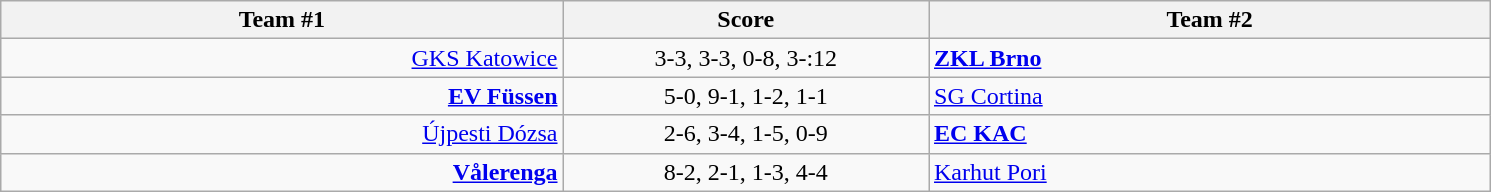<table class="wikitable" style="text-align: center;">
<tr>
<th width=20%>Team #1</th>
<th width=13%>Score</th>
<th width=20%>Team #2</th>
</tr>
<tr>
<td style="text-align: right;"><a href='#'>GKS Katowice</a> </td>
<td>3-3, 3-3, 0-8, 3-:12</td>
<td style="text-align: left;"> <strong><a href='#'>ZKL Brno</a></strong></td>
</tr>
<tr>
<td style="text-align: right;"><strong><a href='#'>EV Füssen</a></strong> </td>
<td>5-0, 9-1, 1-2, 1-1</td>
<td style="text-align: left;"> <a href='#'>SG Cortina</a></td>
</tr>
<tr>
<td style="text-align: right;"><a href='#'>Újpesti Dózsa</a> </td>
<td>2-6, 3-4, 1-5, 0-9</td>
<td style="text-align: left;"> <strong><a href='#'>EC KAC</a></strong></td>
</tr>
<tr>
<td style="text-align: right;"><strong><a href='#'>Vålerenga</a></strong> </td>
<td>8-2, 2-1, 1-3, 4-4</td>
<td style="text-align: left;"> <a href='#'>Karhut Pori</a></td>
</tr>
</table>
